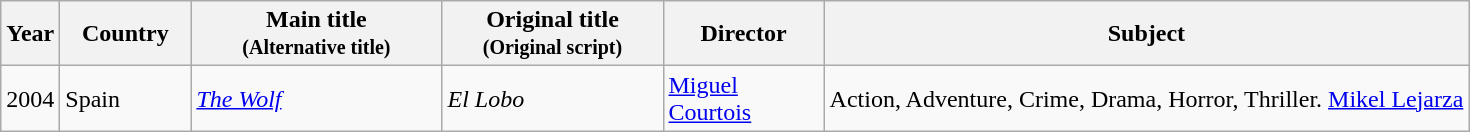<table class="wikitable sortable">
<tr>
<th>Year</th>
<th width= 80>Country</th>
<th class="unsortable" style="width:160px;">Main title<br><small>(Alternative title)</small></th>
<th class="unsortable" style="width:140px;">Original title<br><small>(Original script)</small></th>
<th width=100>Director</th>
<th class="unsortable">Subject</th>
</tr>
<tr>
<td>2004</td>
<td>Spain</td>
<td><em><a href='#'>The Wolf</a></em></td>
<td><em>El Lobo</em></td>
<td><a href='#'>Miguel Courtois</a></td>
<td>Action, Adventure, Crime, Drama, Horror, Thriller. <a href='#'>Mikel Lejarza</a></td>
</tr>
</table>
